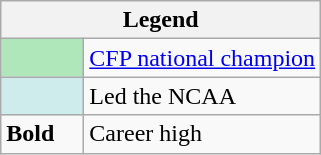<table class="wikitable mw-collapsible">
<tr>
<th colspan="2">Legend</th>
</tr>
<tr>
<td style="background:#afe6ba; width:3em;"></td>
<td><a href='#'>CFP national champion</a></td>
</tr>
<tr>
<td style="background:#cfecec; width:3em;"></td>
<td>Led the NCAA</td>
</tr>
<tr>
<td><strong>Bold</strong></td>
<td>Career high</td>
</tr>
</table>
